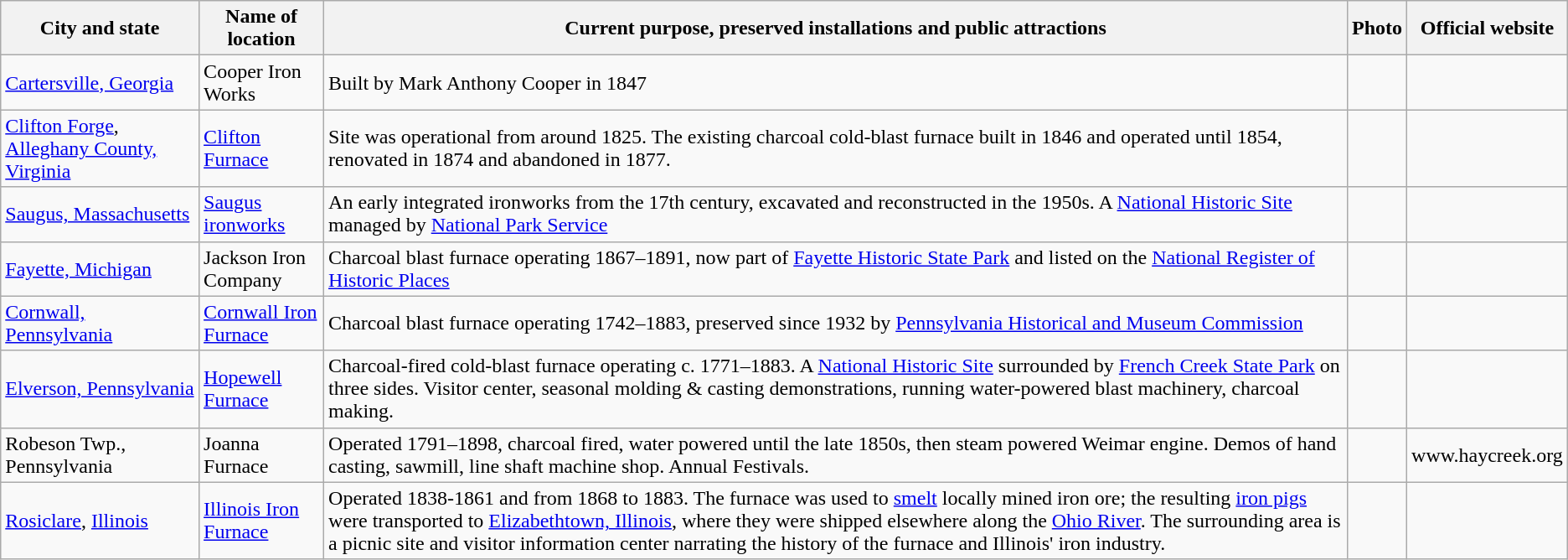<table class="wikitable">
<tr>
<th>City and state</th>
<th>Name of location</th>
<th>Current purpose, preserved installations and public attractions</th>
<th>Photo</th>
<th>Official website</th>
</tr>
<tr>
<td><a href='#'>Cartersville, Georgia</a></td>
<td>Cooper Iron Works</td>
<td>Built by Mark Anthony Cooper in 1847</td>
<td></td>
<td></td>
</tr>
<tr>
<td><a href='#'>Clifton Forge</a>, <a href='#'>Alleghany County, Virginia</a></td>
<td><a href='#'>Clifton Furnace</a></td>
<td>Site was operational from around 1825. The existing charcoal cold-blast furnace built in 1846 and operated until 1854, renovated in 1874 and abandoned in 1877.</td>
<td></td>
<td></td>
</tr>
<tr>
<td><a href='#'>Saugus, Massachusetts</a></td>
<td><a href='#'>Saugus ironworks</a></td>
<td>An early integrated ironworks from the 17th century, excavated and reconstructed in the 1950s. A <a href='#'>National Historic Site</a> managed by <a href='#'>National Park Service</a></td>
<td></td>
<td></td>
</tr>
<tr>
<td><a href='#'>Fayette, Michigan</a></td>
<td>Jackson Iron Company</td>
<td>Charcoal blast furnace operating 1867–1891, now part of <a href='#'>Fayette Historic State Park</a> and listed on the <a href='#'>National Register of Historic Places</a></td>
<td></td>
<td></td>
</tr>
<tr>
<td><a href='#'>Cornwall, Pennsylvania</a></td>
<td><a href='#'>Cornwall Iron Furnace</a></td>
<td>Charcoal blast furnace operating 1742–1883, preserved since 1932 by <a href='#'>Pennsylvania Historical and Museum Commission</a></td>
<td></td>
<td></td>
</tr>
<tr>
<td><a href='#'>Elverson, Pennsylvania</a></td>
<td><a href='#'>Hopewell Furnace</a></td>
<td>Charcoal-fired cold-blast furnace operating c. 1771–1883. A <a href='#'>National Historic Site</a> surrounded by <a href='#'>French Creek State Park</a> on three sides.  Visitor center, seasonal molding & casting demonstrations, running water-powered blast machinery, charcoal making.</td>
<td></td>
<td></td>
</tr>
<tr>
<td>Robeson Twp., Pennsylvania</td>
<td>Joanna Furnace</td>
<td>Operated 1791–1898, charcoal fired, water powered until the late 1850s, then steam powered Weimar engine. Demos of hand casting, sawmill, line shaft machine shop. Annual Festivals.</td>
<td></td>
<td>www.haycreek.org</td>
</tr>
<tr>
<td><a href='#'>Rosiclare</a>, <a href='#'>Illinois</a></td>
<td><a href='#'>Illinois Iron Furnace</a></td>
<td>Operated 1838-1861 and from 1868 to 1883.  The furnace was used to <a href='#'>smelt</a> locally mined iron ore; the resulting <a href='#'>iron pigs</a> were transported to <a href='#'>Elizabethtown, Illinois</a>, where they were shipped elsewhere along the <a href='#'>Ohio River</a>.  The surrounding area is a picnic site and  visitor information center narrating the history of the furnace and Illinois' iron industry.</td>
<td></td>
<td></td>
</tr>
</table>
